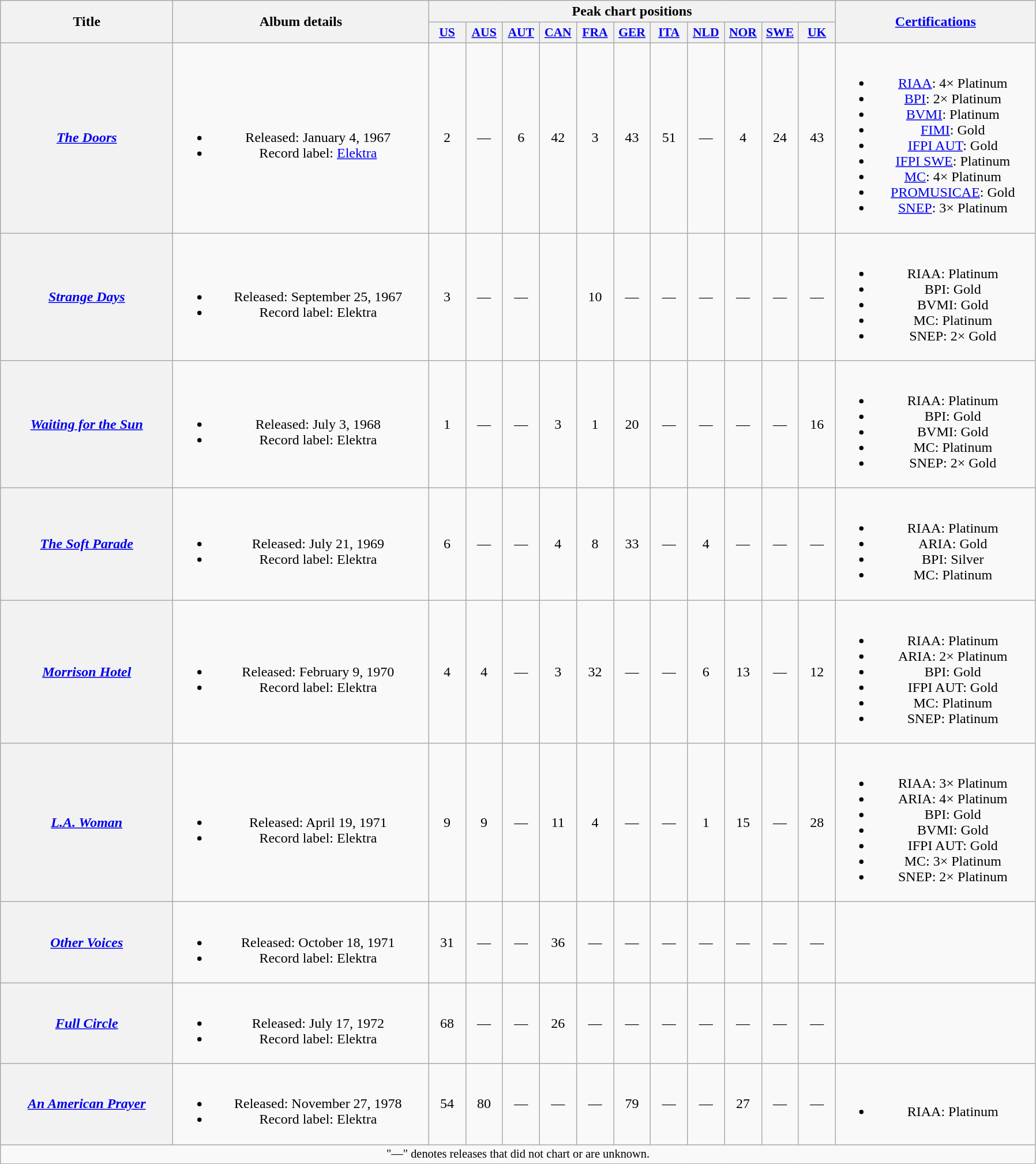<table class="wikitable plainrowheaders" style="text-align:center;">
<tr>
<th scope="col" rowspan="2" style="width:12em;">Title</th>
<th scope="col" rowspan="2" style="width:18em;">Album details</th>
<th scope="col" colspan="11">Peak chart positions</th>
<th scope="col" rowspan="2" style="width:14em;"><a href='#'>Certifications</a></th>
</tr>
<tr>
<th scope="col" style="width:2.5em;font-size:90%;"><a href='#'>US</a><br></th>
<th scope="col" style="width:2.5em;font-size:90%;"><a href='#'>AUS</a><br></th>
<th scope="col" style="width:2.5em;font-size:90%;"><a href='#'>AUT</a><br></th>
<th scope="col" style="width:2.5em;font-size:90%;"><a href='#'>CAN</a><br></th>
<th scope="col" style="width:2.5em;font-size:90%;"><a href='#'>FRA</a><br></th>
<th scope="col" style="width:2.5em;font-size:90%;"><a href='#'>GER</a><br></th>
<th scope="col" style="width:2.5em;font-size:90%;"><a href='#'>ITA</a><br></th>
<th scope="col" style="width:2.5em;font-size:90%;"><a href='#'>NLD</a><br></th>
<th scope="col" style="width:2.5em;font-size:90%;"><a href='#'>NOR</a><br></th>
<th scope="col" style="width:2.5em;font-size:90%;"><a href='#'>SWE</a><br></th>
<th scope="col" style="width:2.5em;font-size:90%;"><a href='#'>UK</a><br></th>
</tr>
<tr>
<th scope="row"><em><a href='#'>The Doors</a></em></th>
<td><br><ul><li>Released: January 4, 1967</li><li>Record label: <a href='#'>Elektra</a></li></ul></td>
<td>2</td>
<td>—</td>
<td>6<br></td>
<td>42<br></td>
<td>3<br></td>
<td>43</td>
<td>51<br></td>
<td>—</td>
<td>4<br></td>
<td>24<br></td>
<td>43<br></td>
<td><br><ul><li><a href='#'>RIAA</a>: 4× Platinum</li><li><a href='#'>BPI</a>: 2× Platinum</li><li><a href='#'>BVMI</a>: Platinum</li><li><a href='#'>FIMI</a>: Gold</li><li><a href='#'>IFPI AUT</a>: Gold</li><li><a href='#'>IFPI SWE</a>: Platinum</li><li><a href='#'>MC</a>: 4× Platinum</li><li><a href='#'>PROMUSICAE</a>: Gold</li><li><a href='#'>SNEP</a>: 3× Platinum</li></ul></td>
</tr>
<tr>
<th scope="row"><em><a href='#'>Strange Days</a></em></th>
<td><br><ul><li>Released: September 25, 1967</li><li>Record label: Elektra</li></ul></td>
<td>3</td>
<td>—</td>
<td>—</td>
<td></td>
<td>10</td>
<td>—</td>
<td>—</td>
<td>—</td>
<td>—</td>
<td>—</td>
<td>—</td>
<td><br><ul><li>RIAA: Platinum</li><li>BPI: Gold</li><li>BVMI: Gold</li><li>MC: Platinum</li><li>SNEP: 2× Gold</li></ul></td>
</tr>
<tr>
<th scope="row"><em><a href='#'>Waiting for the Sun</a></em></th>
<td><br><ul><li>Released: July 3, 1968</li><li>Record label: Elektra</li></ul></td>
<td>1</td>
<td>—</td>
<td>—</td>
<td>3</td>
<td>1</td>
<td>20</td>
<td>—</td>
<td>—</td>
<td>—</td>
<td>—</td>
<td>16</td>
<td><br><ul><li>RIAA: Platinum</li><li>BPI: Gold</li><li>BVMI: Gold</li><li>MC: Platinum</li><li>SNEP: 2× Gold</li></ul></td>
</tr>
<tr>
<th scope="row"><em><a href='#'>The Soft Parade</a></em></th>
<td><br><ul><li>Released: July 21, 1969</li><li>Record label: Elektra</li></ul></td>
<td>6</td>
<td>—</td>
<td>—</td>
<td>4</td>
<td>8</td>
<td>33</td>
<td>—</td>
<td>4</td>
<td>—</td>
<td>—</td>
<td>—</td>
<td><br><ul><li>RIAA: Platinum</li><li>ARIA: Gold</li><li>BPI: Silver</li><li>MC: Platinum</li></ul></td>
</tr>
<tr>
<th scope="row"><em><a href='#'>Morrison Hotel</a></em></th>
<td><br><ul><li>Released: February 9, 1970</li><li>Record label: Elektra</li></ul></td>
<td>4</td>
<td>4</td>
<td>—</td>
<td>3</td>
<td>32<br></td>
<td>—</td>
<td>—</td>
<td>6</td>
<td>13</td>
<td>—</td>
<td>12</td>
<td><br><ul><li>RIAA: Platinum</li><li>ARIA: 2× Platinum</li><li>BPI: Gold</li><li>IFPI AUT: Gold</li><li>MC: Platinum</li><li>SNEP: Platinum</li></ul></td>
</tr>
<tr>
<th scope="row"><em><a href='#'>L.A. Woman</a></em></th>
<td><br><ul><li>Released: April 19, 1971</li><li>Record label: Elektra</li></ul></td>
<td>9</td>
<td>9</td>
<td>—</td>
<td>11</td>
<td>4<br></td>
<td>—</td>
<td>—</td>
<td>1</td>
<td>15</td>
<td>—</td>
<td>28</td>
<td><br><ul><li>RIAA: 3× Platinum</li><li>ARIA: 4× Platinum</li><li>BPI: Gold</li><li>BVMI: Gold</li><li>IFPI AUT: Gold</li><li>MC: 3× Platinum</li><li>SNEP: 2× Platinum</li></ul></td>
</tr>
<tr>
<th scope="row"><em><a href='#'>Other Voices</a></em></th>
<td><br><ul><li>Released: October 18, 1971</li><li>Record label: Elektra</li></ul></td>
<td>31</td>
<td>—</td>
<td>—</td>
<td>36</td>
<td>—</td>
<td>—</td>
<td>—</td>
<td>—</td>
<td>—</td>
<td>—</td>
<td>—</td>
<td></td>
</tr>
<tr>
<th scope="row"><em><a href='#'>Full Circle</a></em></th>
<td><br><ul><li>Released: July 17, 1972</li><li>Record label: Elektra</li></ul></td>
<td>68</td>
<td>—</td>
<td>—</td>
<td>26</td>
<td>—</td>
<td>—</td>
<td>—</td>
<td>—</td>
<td>—</td>
<td>—</td>
<td>—</td>
<td></td>
</tr>
<tr>
<th scope="row"><em><a href='#'>An American Prayer</a></em></th>
<td><br><ul><li>Released: November 27, 1978</li><li>Record label: Elektra</li></ul></td>
<td>54</td>
<td>80</td>
<td>—</td>
<td>—</td>
<td>—</td>
<td>79</td>
<td>—</td>
<td>—</td>
<td>27</td>
<td>—</td>
<td>—</td>
<td><br><ul><li>RIAA: Platinum</li></ul></td>
</tr>
<tr>
<td colspan="14" style="font-size: 85%">"—" denotes releases that did not chart or are unknown.</td>
</tr>
</table>
